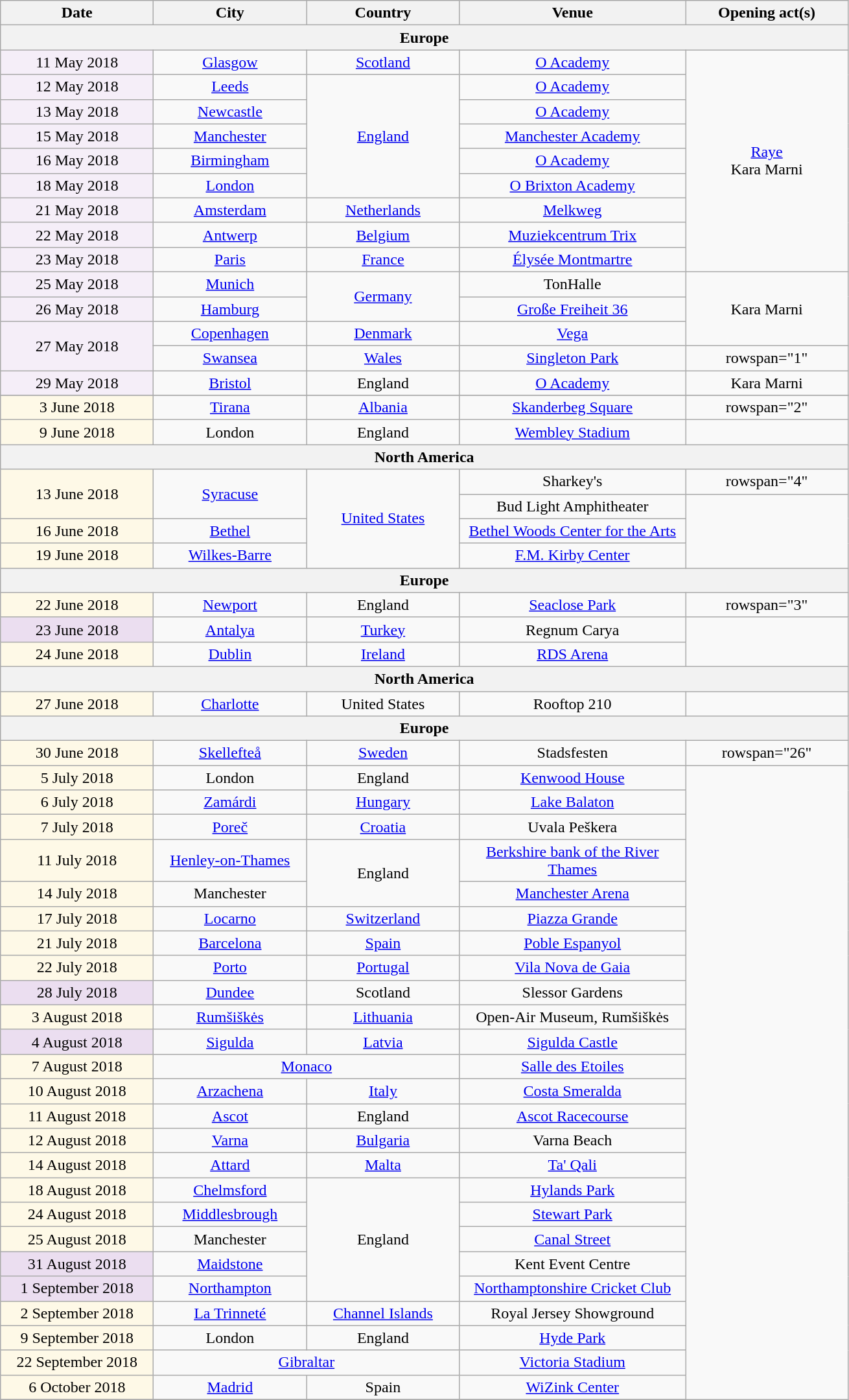<table class="wikitable" style="text-align:center;">
<tr>
<th style="width:150px;">Date</th>
<th style="width:150px;">City</th>
<th style="width:150px;">Country</th>
<th style="width:225px;">Venue</th>
<th scope="col" style="width:10em;">Opening act(s)</th>
</tr>
<tr>
<th scope="row" colspan="5">Europe</th>
</tr>
<tr>
<td style="background-color:#f5eef8">11 May 2018</td>
<td><a href='#'>Glasgow</a></td>
<td><a href='#'>Scotland</a></td>
<td><a href='#'>O Academy</a></td>
<td rowspan="9"><a href='#'>Raye</a><br>Kara Marni</td>
</tr>
<tr>
<td style="background-color:#f5eef8">12 May 2018</td>
<td><a href='#'>Leeds</a></td>
<td rowspan="5"><a href='#'>England</a></td>
<td><a href='#'>O Academy</a></td>
</tr>
<tr>
<td style="background-color:#f5eef8">13 May 2018</td>
<td><a href='#'>Newcastle</a></td>
<td><a href='#'>O Academy</a></td>
</tr>
<tr>
<td style="background-color:#f5eef8">15 May 2018</td>
<td><a href='#'>Manchester</a></td>
<td><a href='#'>Manchester Academy</a></td>
</tr>
<tr>
<td style="background-color:#f5eef8">16 May 2018</td>
<td><a href='#'>Birmingham</a></td>
<td><a href='#'>O Academy</a></td>
</tr>
<tr>
<td style="background-color:#f5eef8">18 May 2018</td>
<td><a href='#'>London</a></td>
<td><a href='#'>O Brixton Academy</a></td>
</tr>
<tr>
<td style="background-color:#f5eef8">21 May 2018</td>
<td><a href='#'>Amsterdam</a></td>
<td><a href='#'>Netherlands</a></td>
<td><a href='#'>Melkweg</a></td>
</tr>
<tr>
<td style="background-color:#f5eef8">22 May 2018</td>
<td><a href='#'>Antwerp</a></td>
<td><a href='#'>Belgium</a></td>
<td><a href='#'>Muziekcentrum Trix</a></td>
</tr>
<tr>
<td style="background-color:#f5eef8">23 May 2018</td>
<td><a href='#'>Paris</a></td>
<td><a href='#'>France</a></td>
<td><a href='#'>Élysée Montmartre</a></td>
</tr>
<tr>
<td style="background-color:#f5eef8">25 May 2018</td>
<td><a href='#'>Munich</a></td>
<td rowspan="2"><a href='#'>Germany</a></td>
<td>TonHalle</td>
<td rowspan="3">Kara Marni</td>
</tr>
<tr>
<td style="background-color:#f5eef8">26 May 2018</td>
<td><a href='#'>Hamburg</a></td>
<td><a href='#'>Große Freiheit 36</a></td>
</tr>
<tr>
<td style="background-color:#f5eef8" rowspan="2">27 May 2018</td>
<td><a href='#'>Copenhagen</a></td>
<td><a href='#'>Denmark</a></td>
<td><a href='#'>Vega</a></td>
</tr>
<tr>
<td><a href='#'>Swansea</a></td>
<td><a href='#'>Wales</a></td>
<td><a href='#'>Singleton Park</a></td>
<td>rowspan="1" </td>
</tr>
<tr>
<td style="background-color:#f5eef8">29 May 2018</td>
<td><a href='#'>Bristol</a></td>
<td>England</td>
<td><a href='#'>O Academy</a></td>
<td>Kara Marni</td>
</tr>
<tr>
</tr>
<tr>
<td style="background-color:#fef9e7">3 June 2018</td>
<td><a href='#'>Tirana</a></td>
<td><a href='#'>Albania</a></td>
<td><a href='#'>Skanderbeg Square</a></td>
<td>rowspan="2" </td>
</tr>
<tr>
<td style="background-color:#fef9e7">9 June 2018</td>
<td>London</td>
<td>England</td>
<td><a href='#'>Wembley Stadium</a></td>
</tr>
<tr>
<th scope="row" colspan="5">North America</th>
</tr>
<tr>
<td style="background-color:#fef9e7" rowspan="2">13 June 2018</td>
<td rowspan="2"><a href='#'>Syracuse</a></td>
<td rowspan="4"><a href='#'>United States</a></td>
<td>Sharkey's</td>
<td>rowspan="4" </td>
</tr>
<tr>
<td>Bud Light Amphitheater</td>
</tr>
<tr>
<td style="background-color:#fef9e7">16 June 2018</td>
<td><a href='#'>Bethel</a></td>
<td><a href='#'>Bethel Woods Center for the Arts</a></td>
</tr>
<tr>
<td style="background-color:#fef9e7">19 June 2018</td>
<td><a href='#'>Wilkes-Barre</a></td>
<td><a href='#'>F.M. Kirby Center</a></td>
</tr>
<tr>
<th scope="row" colspan="5">Europe</th>
</tr>
<tr>
<td style="background-color:#fef9e7">22 June 2018</td>
<td><a href='#'>Newport</a></td>
<td>England</td>
<td><a href='#'>Seaclose Park</a></td>
<td>rowspan="3" </td>
</tr>
<tr>
<td style="background-color:#ebdef0">23 June 2018</td>
<td><a href='#'>Antalya</a></td>
<td><a href='#'>Turkey</a></td>
<td>Regnum Carya</td>
</tr>
<tr>
<td style="background-color:#fef9e7">24 June 2018</td>
<td><a href='#'>Dublin</a></td>
<td><a href='#'>Ireland</a></td>
<td><a href='#'>RDS Arena</a></td>
</tr>
<tr>
<th scope="row" colspan="5">North America</th>
</tr>
<tr>
<td style="background-color:#fef9e7">27 June 2018</td>
<td><a href='#'>Charlotte</a></td>
<td>United States</td>
<td>Rooftop 210</td>
<td></td>
</tr>
<tr>
<th scope="row" colspan="5">Europe</th>
</tr>
<tr>
<td style="background-color:#fef9e7">30 June 2018</td>
<td><a href='#'>Skellefteå</a></td>
<td><a href='#'>Sweden</a></td>
<td>Stadsfesten</td>
<td>rowspan="26" </td>
</tr>
<tr>
<td style="background-color:#fef9e7">5 July 2018</td>
<td>London</td>
<td>England</td>
<td><a href='#'>Kenwood House</a></td>
</tr>
<tr>
<td style="background-color:#fef9e7">6 July 2018</td>
<td><a href='#'>Zamárdi</a></td>
<td><a href='#'>Hungary</a></td>
<td><a href='#'>Lake Balaton</a></td>
</tr>
<tr>
<td style="background-color:#fef9e7">7 July 2018</td>
<td><a href='#'>Poreč</a></td>
<td><a href='#'>Croatia</a></td>
<td>Uvala Peškera</td>
</tr>
<tr>
<td style="background-color:#fef9e7">11 July 2018</td>
<td><a href='#'>Henley-on-Thames</a></td>
<td rowspan="2">England</td>
<td><a href='#'>Berkshire bank of the River Thames</a></td>
</tr>
<tr>
<td style="background-color:#fef9e7">14 July 2018</td>
<td>Manchester</td>
<td><a href='#'>Manchester Arena</a></td>
</tr>
<tr>
<td style="background-color:#fef9e7">17 July 2018</td>
<td><a href='#'>Locarno</a></td>
<td><a href='#'>Switzerland</a></td>
<td><a href='#'>Piazza Grande</a></td>
</tr>
<tr>
<td style="background-color:#fef9e7">21 July 2018</td>
<td><a href='#'>Barcelona</a></td>
<td><a href='#'>Spain</a></td>
<td><a href='#'>Poble Espanyol</a></td>
</tr>
<tr>
<td style="background-color:#fef9e7">22 July 2018</td>
<td><a href='#'>Porto</a></td>
<td><a href='#'>Portugal</a></td>
<td><a href='#'>Vila Nova de Gaia</a></td>
</tr>
<tr>
<td style="background-color:#ebdef0">28 July 2018</td>
<td><a href='#'>Dundee</a></td>
<td>Scotland</td>
<td>Slessor Gardens</td>
</tr>
<tr>
<td style="background-color:#fef9e7">3 August 2018</td>
<td><a href='#'>Rumšiškės</a></td>
<td><a href='#'>Lithuania</a></td>
<td>Open-Air Museum, Rumšiškės</td>
</tr>
<tr>
<td style="background-color:#ebdef0">4 August 2018</td>
<td><a href='#'>Sigulda</a></td>
<td><a href='#'>Latvia</a></td>
<td><a href='#'>Sigulda Castle</a></td>
</tr>
<tr>
<td style="background-color:#fef9e7">7 August 2018</td>
<td colspan="2"><a href='#'>Monaco</a></td>
<td><a href='#'>Salle des Etoiles</a></td>
</tr>
<tr>
<td style="background-color:#fef9e7">10 August 2018</td>
<td><a href='#'>Arzachena</a></td>
<td><a href='#'>Italy</a></td>
<td><a href='#'>Costa Smeralda</a></td>
</tr>
<tr>
<td style="background-color:#fef9e7">11 August 2018</td>
<td><a href='#'>Ascot</a></td>
<td>England</td>
<td><a href='#'>Ascot Racecourse</a></td>
</tr>
<tr>
<td style="background-color:#fef9e7">12 August 2018</td>
<td><a href='#'>Varna</a></td>
<td><a href='#'>Bulgaria</a></td>
<td>Varna Beach</td>
</tr>
<tr>
<td style="background-color:#fef9e7">14 August 2018</td>
<td><a href='#'>Attard</a></td>
<td><a href='#'>Malta</a></td>
<td><a href='#'>Ta' Qali</a></td>
</tr>
<tr>
<td style="background-color:#fef9e7">18 August 2018</td>
<td><a href='#'>Chelmsford</a></td>
<td rowspan="5">England</td>
<td><a href='#'>Hylands Park</a></td>
</tr>
<tr>
<td style="background-color:#fef9e7">24 August 2018</td>
<td><a href='#'>Middlesbrough</a></td>
<td><a href='#'>Stewart Park</a></td>
</tr>
<tr>
<td style="background-color:#fef9e7">25 August 2018</td>
<td>Manchester</td>
<td><a href='#'>Canal Street</a></td>
</tr>
<tr>
<td style="background-color:#ebdef0">31 August 2018</td>
<td><a href='#'>Maidstone</a></td>
<td>Kent Event Centre</td>
</tr>
<tr>
<td style="background-color:#ebdef0">1 September 2018</td>
<td><a href='#'>Northampton</a></td>
<td><a href='#'>Northamptonshire Cricket Club</a></td>
</tr>
<tr>
<td style="background-color:#fef9e7">2 September 2018</td>
<td><a href='#'>La Trinneté</a></td>
<td><a href='#'>Channel Islands</a></td>
<td>Royal Jersey Showground</td>
</tr>
<tr>
<td style="background-color:#fef9e7">9 September 2018</td>
<td>London</td>
<td>England</td>
<td><a href='#'>Hyde Park</a></td>
</tr>
<tr>
<td style="background-color:#fef9e7">22 September 2018</td>
<td colspan="2"><a href='#'>Gibraltar</a></td>
<td><a href='#'>Victoria Stadium</a></td>
</tr>
<tr>
<td style="background-color:#fef9e7">6 October 2018</td>
<td><a href='#'>Madrid</a></td>
<td>Spain</td>
<td><a href='#'>WiZink Center</a></td>
</tr>
<tr>
</tr>
</table>
